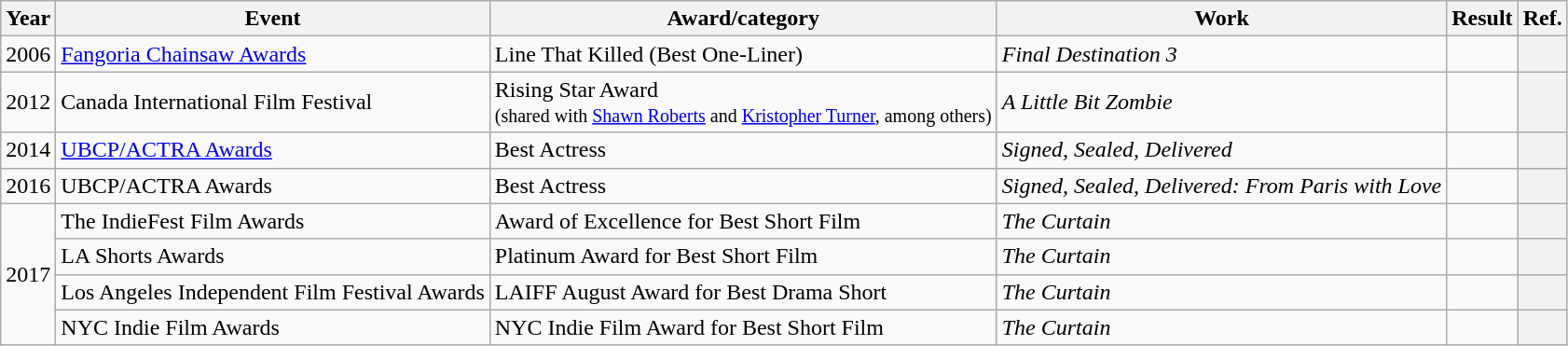<table class="wikitable sortable">
<tr>
<th>Year</th>
<th>Event</th>
<th>Award/category</th>
<th>Work</th>
<th>Result</th>
<th class="unsortable">Ref.</th>
</tr>
<tr>
<td>2006</td>
<td><a href='#'>Fangoria Chainsaw Awards</a></td>
<td>Line That Killed (Best One-Liner)</td>
<td><em>Final Destination 3</em></td>
<td></td>
<th scope=row></th>
</tr>
<tr>
<td>2012</td>
<td>Canada International Film Festival</td>
<td>Rising Star Award<br><small>(shared with <a href='#'>Shawn Roberts</a> and <a href='#'>Kristopher Turner</a>, among others)</small></td>
<td><em>A Little Bit Zombie</em></td>
<td></td>
<th scope=row></th>
</tr>
<tr>
<td>2014</td>
<td><a href='#'>UBCP/ACTRA Awards</a></td>
<td>Best Actress</td>
<td><em>Signed, Sealed, Delivered</em></td>
<td></td>
<th scope=row></th>
</tr>
<tr>
<td>2016</td>
<td>UBCP/ACTRA Awards</td>
<td>Best Actress</td>
<td><em>Signed, Sealed, Delivered: From Paris with Love</em></td>
<td></td>
<th scope=row></th>
</tr>
<tr>
<td rowspan="4">2017</td>
<td>The IndieFest Film Awards</td>
<td>Award of Excellence for Best Short Film</td>
<td><em>The Curtain</em></td>
<td></td>
<th scope=row></th>
</tr>
<tr>
<td>LA Shorts Awards</td>
<td>Platinum Award for Best Short Film</td>
<td><em>The Curtain</em></td>
<td></td>
<th scope=row></th>
</tr>
<tr>
<td>Los Angeles Independent Film Festival Awards</td>
<td>LAIFF August Award for Best Drama Short</td>
<td><em>The Curtain</em></td>
<td></td>
<th scope=row></th>
</tr>
<tr>
<td>NYC Indie Film Awards</td>
<td>NYC Indie Film Award for Best Short Film</td>
<td><em>The Curtain</em></td>
<td></td>
<th scope=row></th>
</tr>
</table>
